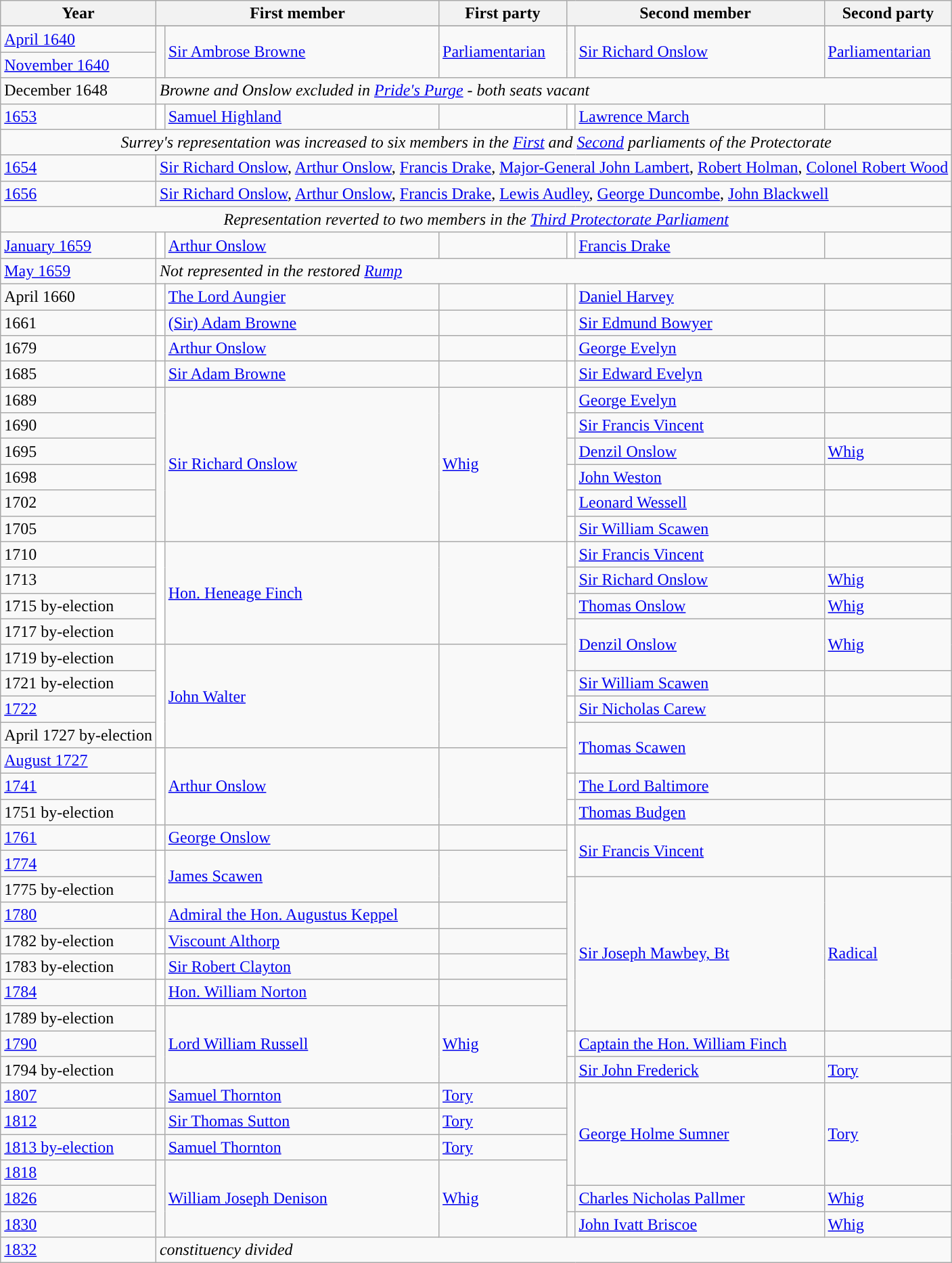<table class="wikitable">
<tr>
<th>Year</th>
<th colspan="2">First member</th>
<th>First party</th>
<th colspan="2">Second member</th>
<th>Second party</th>
</tr>
<tr>
</tr>
<tr>
<td><a href='#'>April 1640</a></td>
<td rowspan="2" style="color:inherit;background-color: "></td>
<td rowspan="2"><a href='#'>Sir Ambrose Browne</a></td>
<td rowspan="2"><a href='#'>Parliamentarian</a></td>
<td rowspan="2" style="color:inherit;background-color: "></td>
<td rowspan="2"><a href='#'>Sir Richard Onslow</a></td>
<td rowspan="2"><a href='#'>Parliamentarian</a></td>
</tr>
<tr>
<td><a href='#'>November 1640</a></td>
</tr>
<tr>
<td>December 1648</td>
<td colspan="6"><em>Browne and Onslow excluded in <a href='#'>Pride's Purge</a> - both seats vacant</em></td>
</tr>
<tr>
<td><a href='#'>1653</a></td>
<td style="color:inherit;background-color: white"></td>
<td><a href='#'>Samuel Highland</a></td>
<td></td>
<td style="color:inherit;background-color: white"></td>
<td><a href='#'>Lawrence March</a></td>
<td></td>
</tr>
<tr>
<td colspan="7" align="center"><em>Surrey's representation was increased to six members in the <a href='#'>First</a> and <a href='#'>Second</a> parliaments of the Protectorate</em></td>
</tr>
<tr>
<td><a href='#'>1654</a></td>
<td colspan="6"><a href='#'>Sir Richard Onslow</a>, <a href='#'>Arthur Onslow</a>, <a href='#'>Francis Drake</a>, <a href='#'>Major-General John Lambert</a>, <a href='#'>Robert Holman</a>, <a href='#'>Colonel Robert Wood</a></td>
</tr>
<tr>
<td><a href='#'>1656</a></td>
<td colspan="6"><a href='#'>Sir Richard Onslow</a>, <a href='#'>Arthur Onslow</a>, <a href='#'>Francis Drake</a>, <a href='#'>Lewis Audley</a>, <a href='#'>George Duncombe</a>, <a href='#'>John Blackwell</a></td>
</tr>
<tr>
<td colspan="7" align="center"><em>Representation reverted to two members in the <a href='#'>Third Protectorate Parliament</a></em></td>
</tr>
<tr>
<td><a href='#'>January 1659</a></td>
<td style="color:inherit;background-color: white"></td>
<td><a href='#'>Arthur Onslow</a></td>
<td></td>
<td style="color:inherit;background-color: white"></td>
<td><a href='#'>Francis Drake</a></td>
<td></td>
</tr>
<tr>
<td><a href='#'>May 1659</a></td>
<td colspan="6"><em>Not represented in the restored <a href='#'>Rump</a></em></td>
</tr>
<tr>
<td>April 1660</td>
<td style="color:inherit;background-color: white"></td>
<td><a href='#'>The Lord Aungier</a></td>
<td></td>
<td style="color:inherit;background-color: white"></td>
<td><a href='#'>Daniel Harvey</a></td>
<td></td>
</tr>
<tr>
<td>1661</td>
<td style="color:inherit;background-color: white"></td>
<td><a href='#'>(Sir) Adam Browne</a></td>
<td></td>
<td style="color:inherit;background-color: white"></td>
<td><a href='#'>Sir Edmund Bowyer</a></td>
<td></td>
</tr>
<tr>
<td>1679</td>
<td style="color:inherit;background-color: white"></td>
<td><a href='#'>Arthur Onslow</a></td>
<td></td>
<td style="color:inherit;background-color: white"></td>
<td><a href='#'>George Evelyn</a></td>
<td></td>
</tr>
<tr>
<td>1685</td>
<td style="color:inherit;background-color: white"></td>
<td><a href='#'>Sir Adam Browne</a></td>
<td></td>
<td style="color:inherit;background-color: white"></td>
<td><a href='#'>Sir Edward Evelyn</a></td>
<td></td>
</tr>
<tr>
<td>1689</td>
<td rowspan="6" style="color:inherit;background-color: "></td>
<td rowspan="6"><a href='#'>Sir Richard Onslow</a></td>
<td rowspan="6"><a href='#'>Whig</a></td>
<td style="color:inherit;background-color: white"></td>
<td><a href='#'>George Evelyn</a></td>
<td></td>
</tr>
<tr>
<td>1690</td>
<td style="color:inherit;background-color: white"></td>
<td><a href='#'>Sir Francis Vincent</a></td>
<td></td>
</tr>
<tr>
<td>1695</td>
<td style="color:inherit;background-color: "></td>
<td><a href='#'>Denzil Onslow</a></td>
<td><a href='#'>Whig</a></td>
</tr>
<tr>
<td>1698</td>
<td style="color:inherit;background-color: white"></td>
<td><a href='#'>John Weston</a></td>
<td></td>
</tr>
<tr>
<td>1702</td>
<td style="color:inherit;background-color: white"></td>
<td><a href='#'>Leonard Wessell</a></td>
<td></td>
</tr>
<tr>
<td>1705</td>
<td style="color:inherit;background-color: white"></td>
<td><a href='#'>Sir William Scawen</a></td>
<td></td>
</tr>
<tr>
<td>1710</td>
<td rowspan="4" style="color:inherit;background-color: white"></td>
<td rowspan="4"><a href='#'>Hon. Heneage Finch</a></td>
<td rowspan="4"></td>
<td style="color:inherit;background-color: white"></td>
<td><a href='#'>Sir Francis Vincent</a></td>
<td></td>
</tr>
<tr>
<td>1713</td>
<td style="color:inherit;background-color: "></td>
<td><a href='#'>Sir Richard Onslow</a></td>
<td><a href='#'>Whig</a></td>
</tr>
<tr>
<td>1715 by-election</td>
<td style="color:inherit;background-color: "></td>
<td><a href='#'>Thomas Onslow</a></td>
<td><a href='#'>Whig</a></td>
</tr>
<tr>
<td>1717 by-election</td>
<td rowspan="2" style="color:inherit;background-color: "></td>
<td rowspan="2"><a href='#'>Denzil Onslow</a></td>
<td rowspan="2"><a href='#'>Whig</a></td>
</tr>
<tr>
<td>1719 by-election</td>
<td rowspan="4" style="color:inherit;background-color: white"></td>
<td rowspan="4"><a href='#'>John Walter</a></td>
<td rowspan="4"></td>
</tr>
<tr>
<td>1721 by-election</td>
<td style="color:inherit;background-color: white"></td>
<td><a href='#'>Sir William Scawen</a></td>
<td></td>
</tr>
<tr>
<td><a href='#'>1722</a></td>
<td style="color:inherit;background-color: white"></td>
<td><a href='#'>Sir Nicholas Carew</a></td>
<td></td>
</tr>
<tr>
<td>April 1727 by-election</td>
<td rowspan="2" style="color:inherit;background-color: white"></td>
<td rowspan="2"><a href='#'>Thomas Scawen</a></td>
<td rowspan="2"></td>
</tr>
<tr>
<td><a href='#'>August 1727</a></td>
<td rowspan="3" style="color:inherit;background-color: white"></td>
<td rowspan="3"><a href='#'>Arthur Onslow</a></td>
<td rowspan="3"></td>
</tr>
<tr>
<td><a href='#'>1741</a></td>
<td style="color:inherit;background-color: white"></td>
<td><a href='#'>The Lord Baltimore</a></td>
<td></td>
</tr>
<tr>
<td>1751 by-election</td>
<td style="color:inherit;background-color: white"></td>
<td><a href='#'>Thomas Budgen</a></td>
<td></td>
</tr>
<tr>
<td><a href='#'>1761</a></td>
<td style="color:inherit;background-color: white"></td>
<td><a href='#'>George Onslow</a></td>
<td></td>
<td rowspan="2" style="color:inherit;background-color: white"></td>
<td rowspan="2"><a href='#'>Sir Francis Vincent</a></td>
<td rowspan="2"></td>
</tr>
<tr>
<td><a href='#'>1774</a></td>
<td rowspan="2" style="color:inherit;background-color: white"></td>
<td rowspan="2"><a href='#'>James Scawen</a></td>
<td rowspan="2"></td>
</tr>
<tr>
<td>1775 by-election</td>
<td rowspan="6" style="color:inherit;background-color: "></td>
<td rowspan="6"><a href='#'>Sir Joseph Mawbey, Bt</a></td>
<td rowspan="6"><a href='#'>Radical</a></td>
</tr>
<tr>
<td><a href='#'>1780</a></td>
<td style="color:inherit;background-color: white"></td>
<td><a href='#'>Admiral the Hon. Augustus Keppel</a></td>
<td></td>
</tr>
<tr>
<td>1782 by-election</td>
<td style="color:inherit;background-color: white"></td>
<td><a href='#'>Viscount Althorp</a></td>
<td></td>
</tr>
<tr>
<td>1783 by-election</td>
<td style="color:inherit;background-color: white"></td>
<td><a href='#'>Sir Robert Clayton</a></td>
<td></td>
</tr>
<tr>
<td><a href='#'>1784</a></td>
<td style="color:inherit;background-color: white"></td>
<td><a href='#'>Hon. William Norton</a></td>
<td></td>
</tr>
<tr>
<td>1789 by-election</td>
<td rowspan="3" style="color:inherit;background-color: "></td>
<td rowspan="3"><a href='#'>Lord William Russell</a></td>
<td rowspan="3"><a href='#'>Whig</a></td>
</tr>
<tr>
<td><a href='#'>1790</a></td>
<td style="color:inherit;background-color: white"></td>
<td><a href='#'>Captain the Hon. William Finch</a></td>
<td></td>
</tr>
<tr>
<td>1794 by-election</td>
<td style="color:inherit;background-color: "></td>
<td><a href='#'>Sir John Frederick</a></td>
<td><a href='#'>Tory</a></td>
</tr>
<tr>
<td><a href='#'>1807</a></td>
<td style="color:inherit;background-color: "></td>
<td><a href='#'>Samuel Thornton</a></td>
<td><a href='#'>Tory</a></td>
<td rowspan="4" style="color:inherit;background-color: "></td>
<td rowspan="4"><a href='#'>George Holme Sumner</a></td>
<td rowspan="4"><a href='#'>Tory</a></td>
</tr>
<tr>
<td><a href='#'>1812</a></td>
<td style="color:inherit;background-color: "></td>
<td><a href='#'>Sir Thomas Sutton</a></td>
<td><a href='#'>Tory</a></td>
</tr>
<tr>
<td><a href='#'>1813 by-election</a></td>
<td style="color:inherit;background-color: "></td>
<td><a href='#'>Samuel Thornton</a></td>
<td><a href='#'>Tory</a></td>
</tr>
<tr>
<td><a href='#'>1818</a></td>
<td rowspan="3" style="color:inherit;background-color: "></td>
<td rowspan="3"><a href='#'>William Joseph Denison</a></td>
<td rowspan="3"><a href='#'>Whig</a></td>
</tr>
<tr>
<td><a href='#'>1826</a></td>
<td style="color:inherit;background-color: "></td>
<td><a href='#'>Charles Nicholas Pallmer</a></td>
<td><a href='#'>Whig</a></td>
</tr>
<tr>
<td><a href='#'>1830</a></td>
<td style="color:inherit;background-color: "></td>
<td><a href='#'>John Ivatt Briscoe</a></td>
<td><a href='#'>Whig</a></td>
</tr>
<tr>
<td><a href='#'>1832</a></td>
<td colspan="6"><em>constituency divided</em></td>
</tr>
</table>
